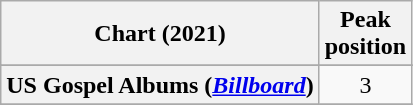<table class="wikitable sortable plainrowheaders" style="text-align:center">
<tr>
<th scope="col">Chart (2021)</th>
<th scope="col">Peak<br> position</th>
</tr>
<tr>
</tr>
<tr>
<th scope="row">US Gospel Albums (<a href='#'><em>Billboard</em></a>)</th>
<td>3</td>
</tr>
<tr>
</tr>
</table>
